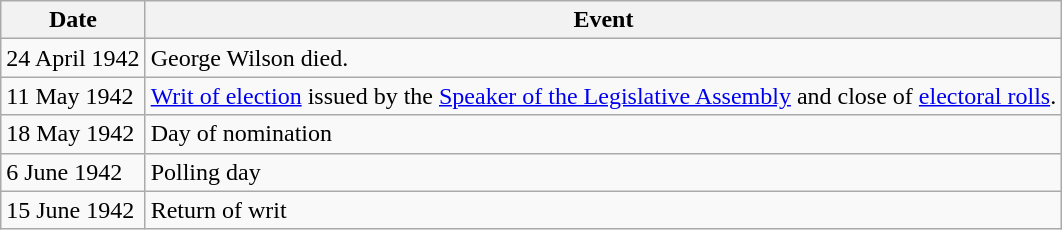<table class="wikitable">
<tr>
<th>Date</th>
<th>Event</th>
</tr>
<tr>
<td>24 April 1942</td>
<td>George Wilson died.</td>
</tr>
<tr>
<td>11 May 1942</td>
<td><a href='#'>Writ of election</a> issued by the <a href='#'>Speaker of the Legislative Assembly</a> and close of <a href='#'>electoral rolls</a>.</td>
</tr>
<tr>
<td>18 May  1942</td>
<td>Day of nomination</td>
</tr>
<tr>
<td>6 June 1942</td>
<td>Polling day</td>
</tr>
<tr>
<td>15 June 1942</td>
<td>Return of writ</td>
</tr>
</table>
